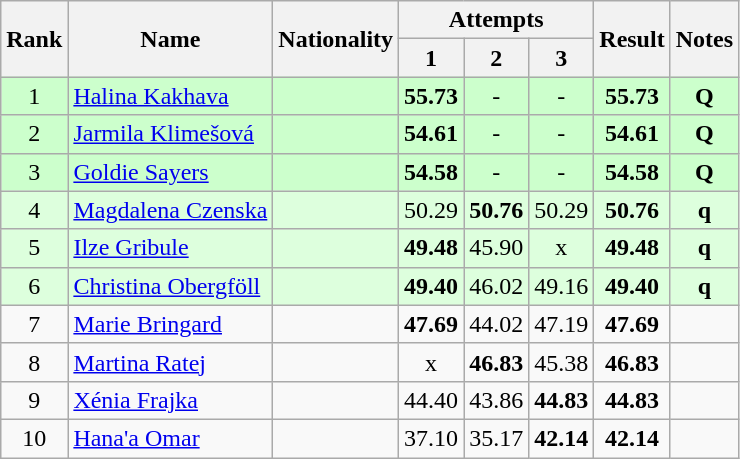<table class="wikitable sortable" style="text-align:center">
<tr>
<th rowspan=2>Rank</th>
<th rowspan=2>Name</th>
<th rowspan=2>Nationality</th>
<th colspan=3>Attempts</th>
<th rowspan=2>Result</th>
<th rowspan=2>Notes</th>
</tr>
<tr>
<th>1</th>
<th>2</th>
<th>3</th>
</tr>
<tr bgcolor=ccffcc>
<td>1</td>
<td align=left><a href='#'>Halina Kakhava</a></td>
<td align=left></td>
<td><strong>55.73</strong></td>
<td>-</td>
<td>-</td>
<td><strong>55.73</strong></td>
<td><strong>Q</strong></td>
</tr>
<tr bgcolor=ccffcc>
<td>2</td>
<td align=left><a href='#'>Jarmila Klimešová</a></td>
<td align=left></td>
<td><strong>54.61</strong></td>
<td>-</td>
<td>-</td>
<td><strong>54.61</strong></td>
<td><strong>Q</strong></td>
</tr>
<tr bgcolor=ccffcc>
<td>3</td>
<td align=left><a href='#'>Goldie Sayers</a></td>
<td align=left></td>
<td><strong>54.58</strong></td>
<td>-</td>
<td>-</td>
<td><strong>54.58</strong></td>
<td><strong>Q</strong></td>
</tr>
<tr bgcolor=ddffdd>
<td>4</td>
<td align=left><a href='#'>Magdalena Czenska</a></td>
<td align=left></td>
<td>50.29</td>
<td><strong>50.76</strong></td>
<td>50.29</td>
<td><strong>50.76</strong></td>
<td><strong>q</strong></td>
</tr>
<tr bgcolor=ddffdd>
<td>5</td>
<td align=left><a href='#'>Ilze Gribule</a></td>
<td align=left></td>
<td><strong>49.48</strong></td>
<td>45.90</td>
<td>x</td>
<td><strong>49.48</strong></td>
<td><strong>q</strong></td>
</tr>
<tr bgcolor=ddffdd>
<td>6</td>
<td align=left><a href='#'>Christina Obergföll</a></td>
<td align=left></td>
<td><strong>49.40</strong></td>
<td>46.02</td>
<td>49.16</td>
<td><strong>49.40</strong></td>
<td><strong>q</strong></td>
</tr>
<tr>
<td>7</td>
<td align=left><a href='#'>Marie Bringard</a></td>
<td align=left></td>
<td><strong>47.69</strong></td>
<td>44.02</td>
<td>47.19</td>
<td><strong>47.69</strong></td>
<td></td>
</tr>
<tr>
<td>8</td>
<td align=left><a href='#'>Martina Ratej</a></td>
<td align=left></td>
<td>x</td>
<td><strong>46.83</strong></td>
<td>45.38</td>
<td><strong>46.83</strong></td>
<td></td>
</tr>
<tr>
<td>9</td>
<td align=left><a href='#'>Xénia Frajka</a></td>
<td align=left></td>
<td>44.40</td>
<td>43.86</td>
<td><strong>44.83</strong></td>
<td><strong>44.83</strong></td>
<td></td>
</tr>
<tr>
<td>10</td>
<td align=left><a href='#'>Hana'a Omar</a></td>
<td align=left></td>
<td>37.10</td>
<td>35.17</td>
<td><strong>42.14</strong></td>
<td><strong>42.14</strong></td>
<td></td>
</tr>
</table>
